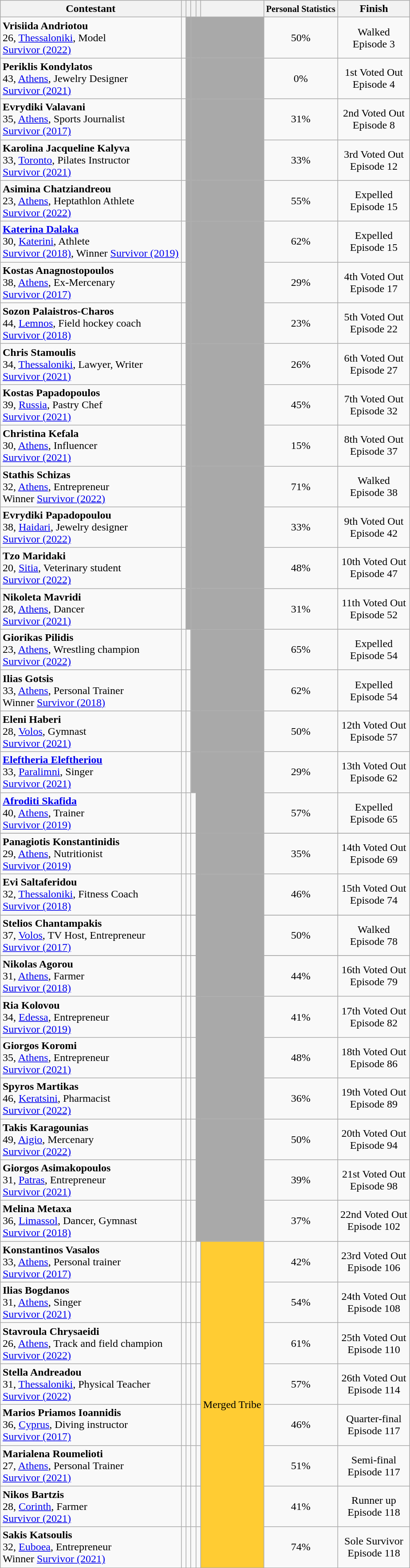<table class="wikitable sortable" style="margin:auto; text-align:center">
<tr>
<th>Contestant</th>
<th></th>
<th></th>
<th></th>
<th></th>
<th></th>
<th><small>Personal Statistics</small></th>
<th>Finish</th>
</tr>
<tr>
<td align="left"><strong>Vrisiida Andriotou</strong><br>26, <a href='#'>Thessaloniki</a>, Model<br><a href='#'>Survivor (2022)</a></td>
<td></td>
<td bgcolor="darkgray"></td>
<td bgcolor="darkgray"></td>
<td bgcolor="darkgray"></td>
<td bgcolor="darkgray"></td>
<td>50%</td>
<td>Walked<br>Episode 3</td>
</tr>
<tr>
<td align="left"><strong>Periklis Kondylatos</strong><br>43, <a href='#'>Athens</a>, Jewelry Designer<br><a href='#'>Survivor (2021)</a></td>
<td></td>
<td bgcolor="darkgray"></td>
<td bgcolor="darkgray"></td>
<td bgcolor="darkgray"></td>
<td bgcolor="darkgray"></td>
<td>0%</td>
<td>1st Voted Out <br>Episode 4</td>
</tr>
<tr>
<td align="left"><strong>Evrydiki Valavani</strong><br>35, <a href='#'>Athens</a>, Sports Journalist<br><a href='#'>Survivor (2017)</a></td>
<td></td>
<td bgcolor="darkgray"></td>
<td bgcolor="darkgray"></td>
<td bgcolor="darkgray"></td>
<td bgcolor="darkgray"></td>
<td>31%</td>
<td>2nd Voted Out <br>Episode 8</td>
</tr>
<tr>
<td align="left"><strong>Karolina Jacqueline Kalyva</strong><br>33, <a href='#'>Toronto</a>, Pilates Instructor<br><a href='#'>Survivor (2021)</a></td>
<td></td>
<td bgcolor="darkgray"></td>
<td bgcolor="darkgray"></td>
<td bgcolor="darkgray"></td>
<td bgcolor="darkgray"></td>
<td>33%</td>
<td>3rd Voted Out <br>Episode 12</td>
</tr>
<tr>
<td align="left"><strong>Asimina Chatziandreou</strong><br>23, <a href='#'>Athens</a>, Heptathlon Athlete<br><a href='#'>Survivor (2022)</a></td>
<td></td>
<td bgcolor="darkgray"></td>
<td bgcolor="darkgray"></td>
<td bgcolor="darkgray"></td>
<td bgcolor="darkgray"></td>
<td>55%</td>
<td>Expelled<br>Episode 15</td>
</tr>
<tr>
<td align="left"><strong><a href='#'>Katerina Dalaka</a></strong><br>30, <a href='#'>Katerini</a>, Athlete<br> <a href='#'>Survivor (2018)</a>, Winner <a href='#'>Survivor (2019)</a></td>
<td></td>
<td bgcolor="darkgray"></td>
<td bgcolor="darkgray"></td>
<td bgcolor="darkgray"></td>
<td bgcolor="darkgray"></td>
<td>62%</td>
<td>Expelled<br>Episode 15</td>
</tr>
<tr>
<td align="left"><strong>Kostas Anagnostopoulos</strong><br>38, <a href='#'>Athens</a>, Ex-Mercenary<br><a href='#'>Survivor (2017)</a></td>
<td></td>
<td bgcolor="darkgray"></td>
<td bgcolor="darkgray"></td>
<td bgcolor="darkgray"></td>
<td bgcolor="darkgray"></td>
<td>29%</td>
<td>4th Voted Out <br>Episode 17</td>
</tr>
<tr>
<td align="left"><strong>Sozon Palaistros-Charos</strong><br>44, <a href='#'>Lemnos</a>, Field hockey coach <br><a href='#'>Survivor (2018)</a></td>
<td></td>
<td bgcolor="darkgray"></td>
<td bgcolor="darkgray"></td>
<td bgcolor="darkgray"></td>
<td bgcolor="darkgray"></td>
<td>23%</td>
<td>5th Voted Out <br>Episode 22</td>
</tr>
<tr>
<td align="left"><strong>Chris Stamoulis</strong> <br> 34, <a href='#'>Thessaloniki</a>, Lawyer, Writer<br><a href='#'>Survivor (2021)</a></td>
<td></td>
<td bgcolor="darkgray"></td>
<td bgcolor="darkgray"></td>
<td bgcolor="darkgray"></td>
<td bgcolor="darkgray"></td>
<td>26%</td>
<td>6th Voted Out <br>Episode 27</td>
</tr>
<tr>
<td align="left"><strong>Kostas Papadopoulos</strong><br>39, <a href='#'>Russia</a>, Pastry Chef<br><a href='#'>Survivor (2021)</a></td>
<td></td>
<td bgcolor="darkgray"></td>
<td bgcolor="darkgray"></td>
<td bgcolor="darkgray"></td>
<td bgcolor="darkgray"></td>
<td>45%</td>
<td>7th Voted Out <br>Episode 32</td>
</tr>
<tr>
<td align="left"><strong>Christina Kefala</strong> <br> 30, <a href='#'>Athens</a>, Influencer<br><a href='#'>Survivor (2021)</a></td>
<td></td>
<td bgcolor="darkgray"></td>
<td bgcolor="darkgray"></td>
<td bgcolor="darkgray"></td>
<td bgcolor="darkgray"></td>
<td>15%</td>
<td>8th Voted Out <br>Episode 37</td>
</tr>
<tr>
<td align="left"><strong>Stathis Schizas</strong><br>32, <a href='#'>Athens</a>, Entrepreneur<br> Winner <a href='#'>Survivor (2022)</a></td>
<td></td>
<td bgcolor="darkgray"></td>
<td bgcolor="darkgray"></td>
<td bgcolor="darkgray"></td>
<td bgcolor="darkgray"></td>
<td>71%</td>
<td>Walked <br>Episode 38</td>
</tr>
<tr>
<td align="left"><strong>Evrydiki Papadopoulou</strong><br>38, <a href='#'>Haidari</a>, Jewelry designer <small><br></small><a href='#'>Survivor (2022)</a></td>
<td></td>
<td bgcolor="darkgray"></td>
<td bgcolor="darkgray"></td>
<td bgcolor="darkgray"></td>
<td bgcolor="darkgray"></td>
<td>33%</td>
<td>9th Voted Out <br>Episode 42</td>
</tr>
<tr>
<td align="left"><strong>Tzo Maridaki</strong><br>20, <a href='#'>Sitia</a>, Veterinary student<small><br></small><a href='#'>Survivor (2022)</a></td>
<td></td>
<td bgcolor="darkgray"></td>
<td bgcolor="darkgray"></td>
<td bgcolor="darkgray"></td>
<td bgcolor="darkgray"></td>
<td>48%</td>
<td>10th Voted Out <br>Episode 47</td>
</tr>
<tr>
<td align="left"><strong>Nikoleta Mavridi</strong> <br> 28, <a href='#'>Athens</a>, Dancer<br><a href='#'>Survivor (2021)</a></td>
<td></td>
<td bgcolor="darkgray"></td>
<td bgcolor="darkgray"></td>
<td bgcolor="darkgray"></td>
<td bgcolor="darkgray"></td>
<td>31%</td>
<td>11th Voted Out <br>Episode 52</td>
</tr>
<tr>
<td align="left"><strong>Giorikas Pilidis</strong><br>23, <a href='#'>Athens</a>, Wrestling champion<br><a href='#'>Survivor (2022)</a></td>
<td></td>
<td></td>
<td bgcolor="darkgray"></td>
<td bgcolor="darkgray"></td>
<td bgcolor="darkgray"></td>
<td>65%</td>
<td>Expelled<br>Episode 54</td>
</tr>
<tr>
<td align="left"><strong>Ilias Gotsis</strong><br>33, <a href='#'>Athens</a>, Personal Trainer<br> Winner <a href='#'>Survivor (2018)</a></td>
<td></td>
<td></td>
<td bgcolor="darkgray"></td>
<td bgcolor="darkgray"></td>
<td bgcolor="darkgray"></td>
<td>62%</td>
<td>Expelled<br>Episode 54</td>
</tr>
<tr>
<td align="left"><strong>Eleni Haberi</strong><br>28, <a href='#'>Volos</a>, Gymnast<br><a href='#'>Survivor (2021)</a></td>
<td></td>
<td></td>
<td bgcolor="darkgray"></td>
<td bgcolor="darkgray"></td>
<td bgcolor="darkgray"></td>
<td>50%</td>
<td>12th Voted Out <br>Episode 57</td>
</tr>
<tr>
<td align="left"><strong><a href='#'>Eleftheria Eleftheriou</a></strong> <br> 33, <a href='#'>Paralimni</a>, Singer <br><a href='#'>Survivor (2021)</a></td>
<td></td>
<td></td>
<td bgcolor="darkgray"></td>
<td bgcolor="darkgray"></td>
<td bgcolor="darkgray"></td>
<td>29%</td>
<td>13th Voted Out <br>Episode 62</td>
</tr>
<tr>
<td align="left"><strong><a href='#'>Afroditi Skafida</a></strong><br>40, <a href='#'>Athens</a>, Trainer<br><a href='#'>Survivor (2019)</a></td>
<td></td>
<td></td>
<td></td>
<td bgcolor="darkgray"></td>
<td bgcolor="darkgray"></td>
<td>57%</td>
<td>Expelled<br>Episode 65</td>
</tr>
<tr>
</tr>
<tr>
<td align="left"><strong>Panagiotis Konstantinidis</strong><br>29, <a href='#'>Athens</a>, Nutritionist<br><a href='#'>Survivor (2019)</a></td>
<td></td>
<td></td>
<td></td>
<td bgcolor="darkgray"></td>
<td bgcolor="darkgray"></td>
<td>35%</td>
<td>14th Voted Out <br>Episode 69</td>
</tr>
<tr>
<td align="left"><strong>Evi Saltaferidou</strong><br>32, <a href='#'>Thessaloniki</a>, Fitness Coach<br><a href='#'>Survivor (2018)</a></td>
<td></td>
<td></td>
<td></td>
<td bgcolor="darkgray"></td>
<td bgcolor="darkgray"></td>
<td>46%</td>
<td>15th Voted Out <br>Episode 74</td>
</tr>
<tr>
</tr>
<tr>
<td align="left"><strong>Stelios Chantampakis</strong><br>37, <a href='#'>Volos</a>, TV Host, Entrepreneur<br><a href='#'>Survivor (2017)</a></td>
<td></td>
<td></td>
<td></td>
<td bgcolor="darkgray"></td>
<td bgcolor="darkgray"></td>
<td>50%</td>
<td>Walked<br>Episode 78</td>
</tr>
<tr>
</tr>
<tr>
<td align="left"><strong>Nikolas Agorou</strong> <br>31, <a href='#'>Athens</a>, Farmer<br><a href='#'>Survivor (2018)</a></td>
<td></td>
<td></td>
<td></td>
<td bgcolor="darkgray"></td>
<td bgcolor="darkgray"></td>
<td>44%</td>
<td>16th Voted Out <br>Episode 79</td>
</tr>
<tr>
<td align="left"><strong>Ria Kolovou</strong><br>34, <a href='#'>Edessa</a>, Entrepreneur<br><a href='#'>Survivor (2019)</a></td>
<td></td>
<td></td>
<td></td>
<td bgcolor="darkgray"></td>
<td bgcolor="darkgray"></td>
<td>41%</td>
<td>17th Voted Out <br>Episode 82</td>
</tr>
<tr>
<td align="left"><strong>Giorgos Koromi</strong> <br> 35, <a href='#'>Athens</a>, Entrepreneur<br><a href='#'>Survivor (2021)</a></td>
<td></td>
<td></td>
<td></td>
<td bgcolor="darkgray"></td>
<td bgcolor="darkgray"></td>
<td>48%</td>
<td>18th Voted Out <br>Episode 86</td>
</tr>
<tr>
<td align="left"><strong>Spyros Martikas</strong><br>46, <a href='#'>Keratsini</a>, Pharmacist<br><a href='#'>Survivor (2022)</a></td>
<td></td>
<td></td>
<td></td>
<td bgcolor="darkgray"></td>
<td bgcolor="darkgray"></td>
<td>36%</td>
<td>19th Voted Out <br>Episode 89</td>
</tr>
<tr>
<td align="left"><strong>Takis Karagounias</strong><br>49, <a href='#'>Aigio</a>, Mercenary<br><a href='#'>Survivor (2022)</a></td>
<td></td>
<td></td>
<td></td>
<td bgcolor="darkgray"></td>
<td bgcolor="darkgray"></td>
<td>50%</td>
<td>20th Voted Out <br>Episode 94</td>
</tr>
<tr>
<td align="left"><strong>Giorgos Asimakopoulos</strong><br>31, <a href='#'>Patras</a>, Entrepreneur<br><a href='#'>Survivor (2021)</a></td>
<td></td>
<td></td>
<td></td>
<td bgcolor="darkgray"></td>
<td bgcolor="darkgray"></td>
<td>39%</td>
<td>21st Voted Out <br>Episode 98</td>
</tr>
<tr>
<td align="left"><strong>Melina Metaxa</strong><br>36, <a href='#'>Limassol</a>, Dancer, Gymnast<br><a href='#'>Survivor (2018)</a></td>
<td></td>
<td></td>
<td></td>
<td bgcolor="darkgray"></td>
<td bgcolor="darkgray"></td>
<td>37%</td>
<td>22nd Voted Out <br>Episode 102</td>
</tr>
<tr>
<td align="left"><strong>Konstantinos Vasalos</strong><br>33, <a href='#'>Athens</a>, Personal trainer<br><a href='#'>Survivor (2017)</a></td>
<td></td>
<td></td>
<td></td>
<td></td>
<td bgcolor="#FFCC33" rowspan="8">Merged Tribe</td>
<td>42%</td>
<td>23rd Voted Out <br>Episode 106</td>
</tr>
<tr>
<td align="left"><strong>Ilias Bogdanos</strong><br>31, <a href='#'>Athens</a>, Singer<br><a href='#'>Survivor (2021)</a></td>
<td></td>
<td></td>
<td></td>
<td></td>
<td>54%</td>
<td>24th Voted Out <br>Episode 108</td>
</tr>
<tr>
<td align="left"><strong>Stavroula Chrysaeidi</strong><br>26, <a href='#'>Athens</a>, Track and field champion<br><a href='#'>Survivor (2022)</a></td>
<td></td>
<td></td>
<td></td>
<td></td>
<td>61%</td>
<td>25th Voted Out <br>Episode 110</td>
</tr>
<tr>
<td align="left"><strong>Stella Andreadou</strong><br>31, <a href='#'>Thessaloniki</a>, Physical Teacher<br><a href='#'>Survivor (2022)</a></td>
<td></td>
<td></td>
<td></td>
<td></td>
<td>57%</td>
<td>26th Voted Out <br>Episode 114</td>
</tr>
<tr>
<td align="left"><strong>Marios Priamos Ioannidis</strong><br>36, <a href='#'>Cyprus</a>,  Diving instructor<br><a href='#'>Survivor (2017)</a></td>
<td></td>
<td></td>
<td></td>
<td></td>
<td>46%</td>
<td>Quarter-final<br>Episode 117</td>
</tr>
<tr>
<td align="left"><strong>Marialena Roumelioti</strong><br>27, <a href='#'>Athens</a>, Personal Trainer<br><a href='#'>Survivor (2021)</a></td>
<td></td>
<td></td>
<td></td>
<td></td>
<td>51%</td>
<td>Semi-final<br>Episode 117</td>
</tr>
<tr>
<td align="left"><strong>Nikos Bartzis</strong><br>28, <a href='#'>Corinth</a>, Farmer<br><a href='#'>Survivor (2021)</a></td>
<td></td>
<td></td>
<td></td>
<td></td>
<td>41%</td>
<td>Runner up<br>Episode 118</td>
</tr>
<tr>
<td align="left"><strong>Sakis Katsoulis</strong><br>32, <a href='#'>Euboea</a>, Entrepreneur<br> Winner <a href='#'>Survivor (2021)</a></td>
<td></td>
<td></td>
<td></td>
<td></td>
<td>74%</td>
<td>Sole Survivor<br>Episode 118</td>
</tr>
<tr>
</tr>
<tr>
</tr>
</table>
